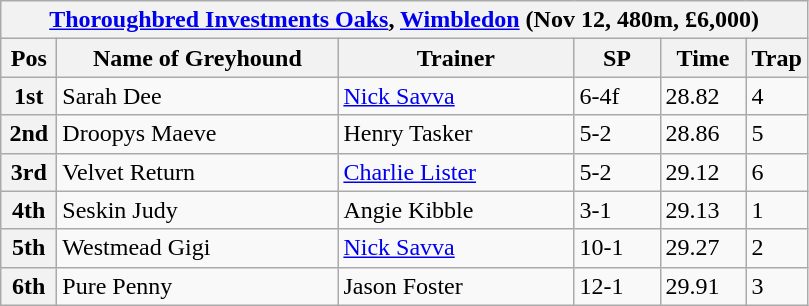<table class="wikitable">
<tr>
<th colspan="6"><a href='#'>Thoroughbred Investments Oaks</a>, <a href='#'>Wimbledon</a> (Nov 12, 480m, £6,000)</th>
</tr>
<tr>
<th width=30>Pos</th>
<th width=180>Name of Greyhound</th>
<th width=150>Trainer</th>
<th width=50>SP</th>
<th width=50>Time</th>
<th width=30>Trap</th>
</tr>
<tr>
<th>1st</th>
<td>Sarah Dee</td>
<td><a href='#'>Nick Savva</a></td>
<td>6-4f</td>
<td>28.82</td>
<td>4</td>
</tr>
<tr>
<th>2nd</th>
<td>Droopys Maeve</td>
<td>Henry Tasker</td>
<td>5-2</td>
<td>28.86</td>
<td>5</td>
</tr>
<tr>
<th>3rd</th>
<td>Velvet Return</td>
<td><a href='#'>Charlie Lister</a></td>
<td>5-2</td>
<td>29.12</td>
<td>6</td>
</tr>
<tr>
<th>4th</th>
<td>Seskin Judy</td>
<td>Angie Kibble</td>
<td>3-1</td>
<td>29.13</td>
<td>1</td>
</tr>
<tr>
<th>5th</th>
<td>Westmead Gigi</td>
<td><a href='#'>Nick Savva</a></td>
<td>10-1</td>
<td>29.27</td>
<td>2</td>
</tr>
<tr>
<th>6th</th>
<td>Pure Penny</td>
<td>Jason Foster</td>
<td>12-1</td>
<td>29.91</td>
<td>3</td>
</tr>
</table>
